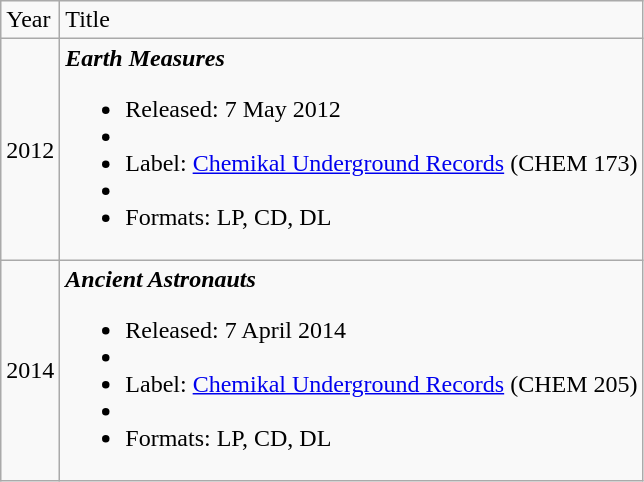<table class="wikitable">
<tr>
<td>Year</td>
<td>Title</td>
</tr>
<tr>
<td>2012</td>
<td><strong><em>Earth Measures</em></strong><br><ul><li>Released: 7 May 2012</li><li></li><li>Label: <a href='#'>Chemikal Underground Records</a> (CHEM 173)</li><li></li><li>Formats: LP, CD, DL</li></ul></td>
</tr>
<tr>
<td>2014</td>
<td><strong><em>Ancient Astronauts</em></strong><br><ul><li>Released: 7 April 2014</li><li></li><li>Label: <a href='#'>Chemikal Underground Records</a> (CHEM 205)</li><li></li><li>Formats: LP, CD, DL</li></ul></td>
</tr>
</table>
